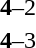<table style="text-align:center">
<tr>
<th width=223></th>
<th width=100></th>
<th width=223></th>
</tr>
<tr>
<td align=right><strong></strong></td>
<td><strong>4</strong>–2</td>
<td align=left></td>
</tr>
<tr>
<td align=right><strong></strong></td>
<td><strong>4</strong>–3</td>
<td align=left></td>
</tr>
</table>
